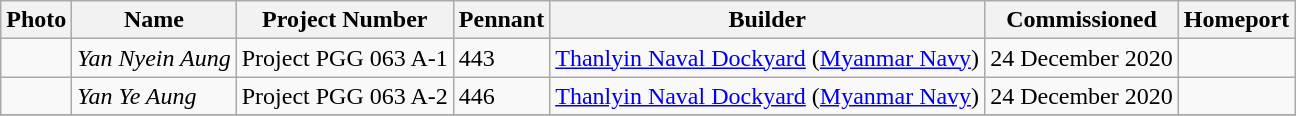<table class="wikitable">
<tr>
<th>Photo</th>
<th>Name</th>
<th>Project Number</th>
<th>Pennant</th>
<th>Builder</th>
<th>Commissioned</th>
<th>Homeport</th>
</tr>
<tr>
<td></td>
<td><em>Yan Nyein Aung</em></td>
<td>Project PGG 063 A-1</td>
<td>443</td>
<td><a href='#'>Thanlyin Naval Dockyard</a> (<a href='#'>Myanmar Navy</a>)</td>
<td>24 December 2020</td>
<td></td>
</tr>
<tr>
<td></td>
<td><em>Yan Ye Aung</em></td>
<td>Project PGG 063 A-2</td>
<td>446</td>
<td><a href='#'>Thanlyin Naval Dockyard</a> (<a href='#'>Myanmar Navy</a>)</td>
<td>24 December 2020</td>
<td></td>
</tr>
<tr>
</tr>
</table>
